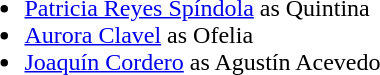<table>
<tr>
<td valign=top><br><ul><li><a href='#'>Patricia Reyes Spíndola</a> as Quintina</li><li><a href='#'>Aurora Clavel</a> as Ofelia</li><li><a href='#'>Joaquín Cordero</a> as Agustín Acevedo</li></ul></td>
</tr>
</table>
